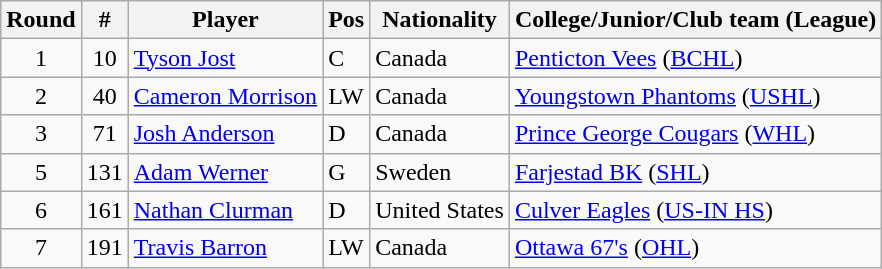<table class="wikitable">
<tr>
<th>Round</th>
<th>#</th>
<th>Player</th>
<th>Pos</th>
<th>Nationality</th>
<th>College/Junior/Club team (League)</th>
</tr>
<tr>
<td style="text-align:center">1</td>
<td style="text-align:center">10</td>
<td><a href='#'>Tyson Jost</a></td>
<td>C</td>
<td> Canada</td>
<td><a href='#'>Penticton Vees</a> (<a href='#'>BCHL</a>)</td>
</tr>
<tr>
<td style="text-align:center">2</td>
<td style="text-align:center">40</td>
<td><a href='#'>Cameron Morrison</a></td>
<td>LW</td>
<td> Canada</td>
<td><a href='#'>Youngstown Phantoms</a> (<a href='#'>USHL</a>)</td>
</tr>
<tr>
<td style="text-align:center">3</td>
<td style="text-align:center">71</td>
<td><a href='#'>Josh Anderson</a></td>
<td>D</td>
<td> Canada</td>
<td><a href='#'>Prince George Cougars</a> (<a href='#'>WHL</a>)</td>
</tr>
<tr>
<td style="text-align:center">5</td>
<td style="text-align:center">131</td>
<td><a href='#'>Adam Werner</a></td>
<td>G</td>
<td> Sweden</td>
<td><a href='#'>Farjestad BK</a> (<a href='#'>SHL</a>)</td>
</tr>
<tr>
<td style="text-align:center">6</td>
<td style="text-align:center">161</td>
<td><a href='#'>Nathan Clurman</a></td>
<td>D</td>
<td> United States</td>
<td><a href='#'>Culver Eagles</a> (<a href='#'>US-IN HS</a>)</td>
</tr>
<tr>
<td style="text-align:center">7</td>
<td style="text-align:center">191</td>
<td><a href='#'>Travis Barron</a></td>
<td>LW</td>
<td> Canada</td>
<td><a href='#'>Ottawa 67's</a> (<a href='#'>OHL</a>)</td>
</tr>
</table>
